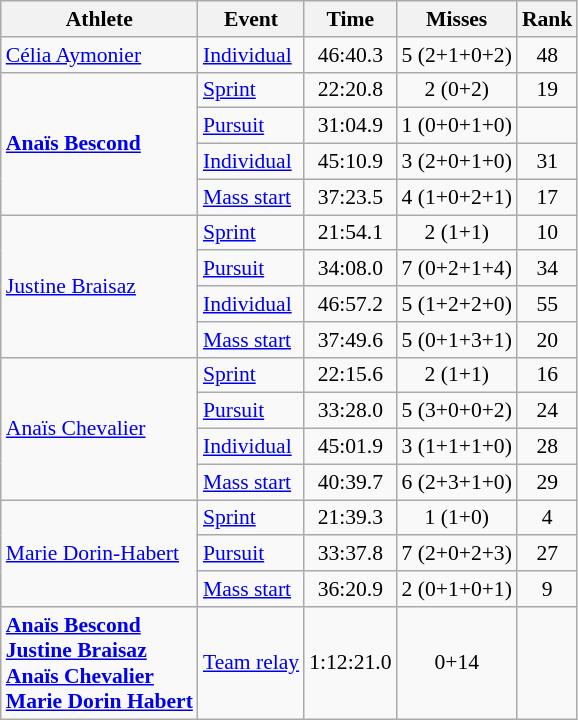<table class="wikitable" style="font-size:90%">
<tr>
<th>Athlete</th>
<th>Event</th>
<th>Time</th>
<th>Misses</th>
<th>Rank</th>
</tr>
<tr align=center>
<td align=left><a href='#'>Célia Aymonier</a></td>
<td align=left><a href='#'>Individual</a></td>
<td>46:40.3</td>
<td>5 (2+1+0+2)</td>
<td>48</td>
</tr>
<tr align=center>
<td align=left rowspan=4><strong><a href='#'>Anaïs Bescond</a></strong></td>
<td align=left><a href='#'>Sprint</a></td>
<td>22:20.8</td>
<td>2 (0+2)</td>
<td>19</td>
</tr>
<tr align=center>
<td align=left><a href='#'>Pursuit</a></td>
<td>31:04.9</td>
<td>1 (0+0+1+0)</td>
<td></td>
</tr>
<tr align=center>
<td align=left><a href='#'>Individual</a></td>
<td>45:10.9</td>
<td>3 (2+0+1+0)</td>
<td>31</td>
</tr>
<tr align=center>
<td align=left><a href='#'>Mass start</a></td>
<td>37:23.5</td>
<td>4 (1+0+2+1)</td>
<td>17</td>
</tr>
<tr align=center>
<td align=left rowspan=4><a href='#'>Justine Braisaz</a></td>
<td align=left><a href='#'>Sprint</a></td>
<td>21:54.1</td>
<td>2 (1+1)</td>
<td>10</td>
</tr>
<tr align=center>
<td align=left><a href='#'>Pursuit</a></td>
<td>34:08.0</td>
<td>7 (0+2+1+4)</td>
<td>34</td>
</tr>
<tr align=center>
<td align=left><a href='#'>Individual</a></td>
<td>46:57.2</td>
<td>5 (1+2+2+0)</td>
<td>55</td>
</tr>
<tr align=center>
<td align=left><a href='#'>Mass start</a></td>
<td>37:49.6</td>
<td>5 (0+1+3+1)</td>
<td>20</td>
</tr>
<tr align=center>
<td align=left rowspan=4><a href='#'>Anaïs Chevalier</a></td>
<td align=left><a href='#'>Sprint</a></td>
<td>22:15.6</td>
<td>2 (1+1)</td>
<td>16</td>
</tr>
<tr align=center>
<td align=left><a href='#'>Pursuit</a></td>
<td>33:28.0</td>
<td>5 (3+0+0+2)</td>
<td>24</td>
</tr>
<tr align=center>
<td align=left><a href='#'>Individual</a></td>
<td>45:01.9</td>
<td>3 (1+1+1+0)</td>
<td>28</td>
</tr>
<tr align=center>
<td align=left><a href='#'>Mass start</a></td>
<td>40:39.7</td>
<td>6 (2+3+1+0)</td>
<td>29</td>
</tr>
<tr align=center>
<td align=left rowspan=3><a href='#'>Marie Dorin-Habert</a></td>
<td align=left><a href='#'>Sprint</a></td>
<td>21:39.3</td>
<td>1 (1+0)</td>
<td>4</td>
</tr>
<tr align=center>
<td align=left><a href='#'>Pursuit</a></td>
<td>33:37.8</td>
<td>7 (2+0+2+3)</td>
<td>27</td>
</tr>
<tr align=center>
<td align=left><a href='#'>Mass start</a></td>
<td>36:20.9</td>
<td>2 (0+1+0+1)</td>
<td>9</td>
</tr>
<tr align=center>
<td align=left><strong><a href='#'>Anaïs Bescond</a><br><a href='#'>Justine Braisaz</a><br><a href='#'>Anaïs Chevalier</a><br><a href='#'>Marie Dorin Habert</a></strong></td>
<td align=left><a href='#'>Team relay</a></td>
<td>1:12:21.0</td>
<td>0+14</td>
<td></td>
</tr>
</table>
